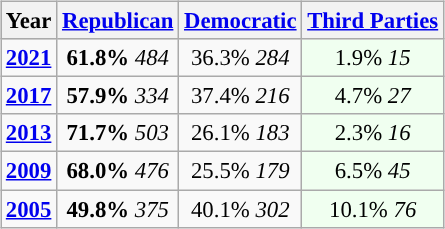<table class="wikitable" style="float:right; font-size:95%;">
<tr bgcolor=lightgrey>
<th>Year</th>
<th><a href='#'>Republican</a></th>
<th><a href='#'>Democratic</a></th>
<th><a href='#'>Third Parties</a></th>
</tr>
<tr>
<td style="text-align:center; "><strong><a href='#'>2021</a></strong></td>
<td style="text-align:center; "><strong>61.8%</strong> <em>484</em></td>
<td style="text-align:center; ">36.3%  <em>284</em></td>
<td style="text-align:center; background:honeyDew;">1.9% <em>15</em></td>
</tr>
<tr>
<td style="text-align:center; "><strong><a href='#'>2017</a></strong></td>
<td style="text-align:center; "><strong>57.9%</strong> <em>334</em></td>
<td style="text-align:center; ">37.4%  <em>216</em></td>
<td style="text-align:center; background:honeyDew;">4.7% <em>27</em></td>
</tr>
<tr>
<td style="text-align:center; "><strong><a href='#'>2013</a></strong></td>
<td style="text-align:center; "><strong>71.7%</strong> <em>503</em></td>
<td style="text-align:center; ">26.1%  <em>183</em></td>
<td style="text-align:center; background:honeyDew;">2.3% <em>16</em></td>
</tr>
<tr>
<td style="text-align:center; "><strong><a href='#'>2009</a></strong></td>
<td style="text-align:center; "><strong>68.0%</strong> <em>476</em></td>
<td style="text-align:center; ">25.5%  <em>179</em></td>
<td style="text-align:center; background:honeyDew;">6.5% <em>45</em></td>
</tr>
<tr>
<td style="text-align:center; "><strong><a href='#'>2005</a></strong></td>
<td style="text-align:center; "><strong>49.8%</strong> <em>375</em></td>
<td style="text-align:center; ">40.1%  <em>302</em></td>
<td style="text-align:center; background:honeyDew;">10.1% <em>76</em></td>
</tr>
</table>
